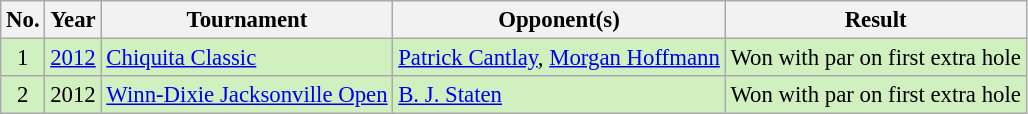<table class="wikitable" style="font-size:95%;">
<tr>
<th>No.</th>
<th>Year</th>
<th>Tournament</th>
<th>Opponent(s)</th>
<th>Result</th>
</tr>
<tr style="background:#D0F0C0;">
<td align=center>1</td>
<td><a href='#'>2012</a></td>
<td><a href='#'>Chiquita Classic</a></td>
<td> <a href='#'>Patrick Cantlay</a>,  <a href='#'>Morgan Hoffmann</a></td>
<td>Won with par on first extra hole</td>
</tr>
<tr style="background:#D0F0C0;">
<td align=center>2</td>
<td>2012</td>
<td><a href='#'>Winn-Dixie Jacksonville Open</a></td>
<td> <a href='#'>B. J. Staten</a></td>
<td>Won with par on first extra hole</td>
</tr>
</table>
